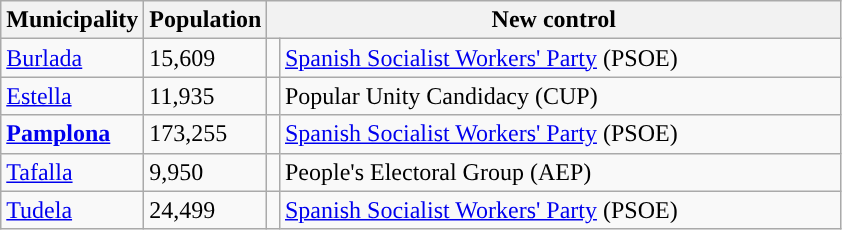<table class="wikitable sortable">
<tr>
<th>Municipality</th>
<th>Population</th>
<th colspan="2" style="width:375px;">New control</th>
</tr>
<tr>
<td><a href='#'>Burlada</a></td>
<td>15,609</td>
<td width="1" style="color:inherit;background:"></td>
<td><a href='#'>Spanish Socialist Workers' Party</a> (PSOE)</td>
</tr>
<tr>
<td><a href='#'>Estella</a></td>
<td>11,935</td>
<td style="color:inherit;background:"></td>
<td>Popular Unity Candidacy (CUP) </td>
</tr>
<tr>
<td><strong><a href='#'>Pamplona</a></strong></td>
<td>173,255</td>
<td style="color:inherit;background:"></td>
<td><a href='#'>Spanish Socialist Workers' Party</a> (PSOE)</td>
</tr>
<tr>
<td><a href='#'>Tafalla</a></td>
<td>9,950</td>
<td style="color:inherit;background:"></td>
<td>People's Electoral Group (AEP)</td>
</tr>
<tr>
<td><a href='#'>Tudela</a></td>
<td>24,499</td>
<td style="color:inherit;background:"></td>
<td><a href='#'>Spanish Socialist Workers' Party</a> (PSOE)</td>
</tr>
</table>
